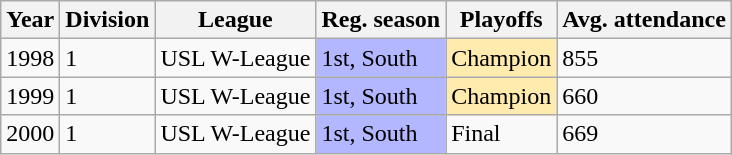<table class="wikitable">
<tr>
<th>Year</th>
<th>Division</th>
<th>League</th>
<th>Reg. season</th>
<th>Playoffs</th>
<th>Avg. attendance</th>
</tr>
<tr>
<td>1998</td>
<td>1</td>
<td>USL W-League</td>
<td bgcolor="B3B7FF">1st, South</td>
<td bgcolor="FFEBAD">Champion</td>
<td>855</td>
</tr>
<tr>
<td>1999</td>
<td>1</td>
<td>USL W-League</td>
<td bgcolor="B3B7FF">1st, South</td>
<td bgcolor="FFEBAD">Champion</td>
<td>660</td>
</tr>
<tr>
<td>2000</td>
<td>1</td>
<td>USL W-League</td>
<td bgcolor="B3B7FF">1st, South</td>
<td>Final</td>
<td>669</td>
</tr>
</table>
